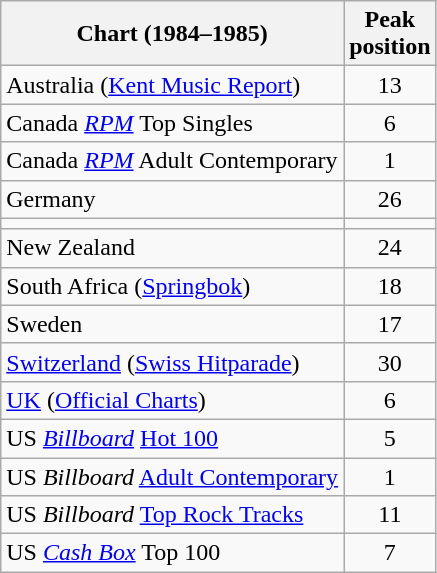<table class="wikitable sortable">
<tr>
<th>Chart (1984–1985)</th>
<th>Peak<br>position</th>
</tr>
<tr>
<td>Australia (<a href='#'>Kent Music Report</a>)</td>
<td style="text-align:center;">13</td>
</tr>
<tr>
<td>Canada <em><a href='#'>RPM</a></em> Top Singles</td>
<td style="text-align:center;">6</td>
</tr>
<tr>
<td>Canada <em><a href='#'>RPM</a></em> Adult Contemporary</td>
<td style="text-align:center;">1</td>
</tr>
<tr>
<td>Germany</td>
<td style="text-align:center;">26</td>
</tr>
<tr>
<td></td>
</tr>
<tr>
<td>New Zealand</td>
<td style="text-align:center;">24</td>
</tr>
<tr>
<td>South Africa (<a href='#'>Springbok</a>)</td>
<td align="center">18</td>
</tr>
<tr>
<td>Sweden</td>
<td style="text-align:center;">17</td>
</tr>
<tr>
<td><a href='#'>Switzerland</a> (<a href='#'>Swiss Hitparade</a>)</td>
<td style="text-align:center;">30</td>
</tr>
<tr>
<td><a href='#'>UK</a> (<a href='#'>Official Charts</a>)</td>
<td style="text-align:center;">6</td>
</tr>
<tr>
<td>US <em><a href='#'>Billboard</a></em> <a href='#'>Hot 100</a></td>
<td style="text-align:center;">5</td>
</tr>
<tr>
<td>US <em>Billboard</em> <a href='#'>Adult Contemporary</a></td>
<td style="text-align:center;">1</td>
</tr>
<tr>
<td>US <em>Billboard</em> <a href='#'>Top Rock Tracks</a></td>
<td style="text-align:center;">11</td>
</tr>
<tr>
<td>US <a href='#'><em>Cash Box</em></a> Top 100</td>
<td align="center">7</td>
</tr>
</table>
